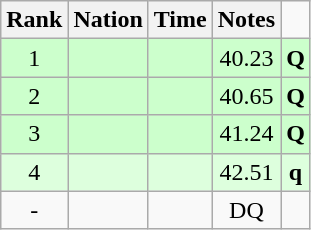<table class="wikitable sortable" style="text-align:center">
<tr>
<th>Rank</th>
<th>Nation</th>
<th>Time</th>
<th>Notes</th>
</tr>
<tr bgcolor=ccffcc>
<td>1</td>
<td align=left></td>
<td align=left></td>
<td>40.23</td>
<td><strong>Q</strong></td>
</tr>
<tr bgcolor=ccffcc>
<td>2</td>
<td align=left></td>
<td align=left></td>
<td>40.65</td>
<td><strong>Q</strong></td>
</tr>
<tr bgcolor=ccffcc>
<td>3</td>
<td align=left></td>
<td align=left></td>
<td>41.24</td>
<td><strong>Q</strong></td>
</tr>
<tr bgcolor=ddffdd>
<td>4</td>
<td align=left></td>
<td align=left></td>
<td>42.51</td>
<td><strong>q</strong></td>
</tr>
<tr>
<td>-</td>
<td align=left></td>
<td align=left></td>
<td>DQ</td>
<td></td>
</tr>
</table>
